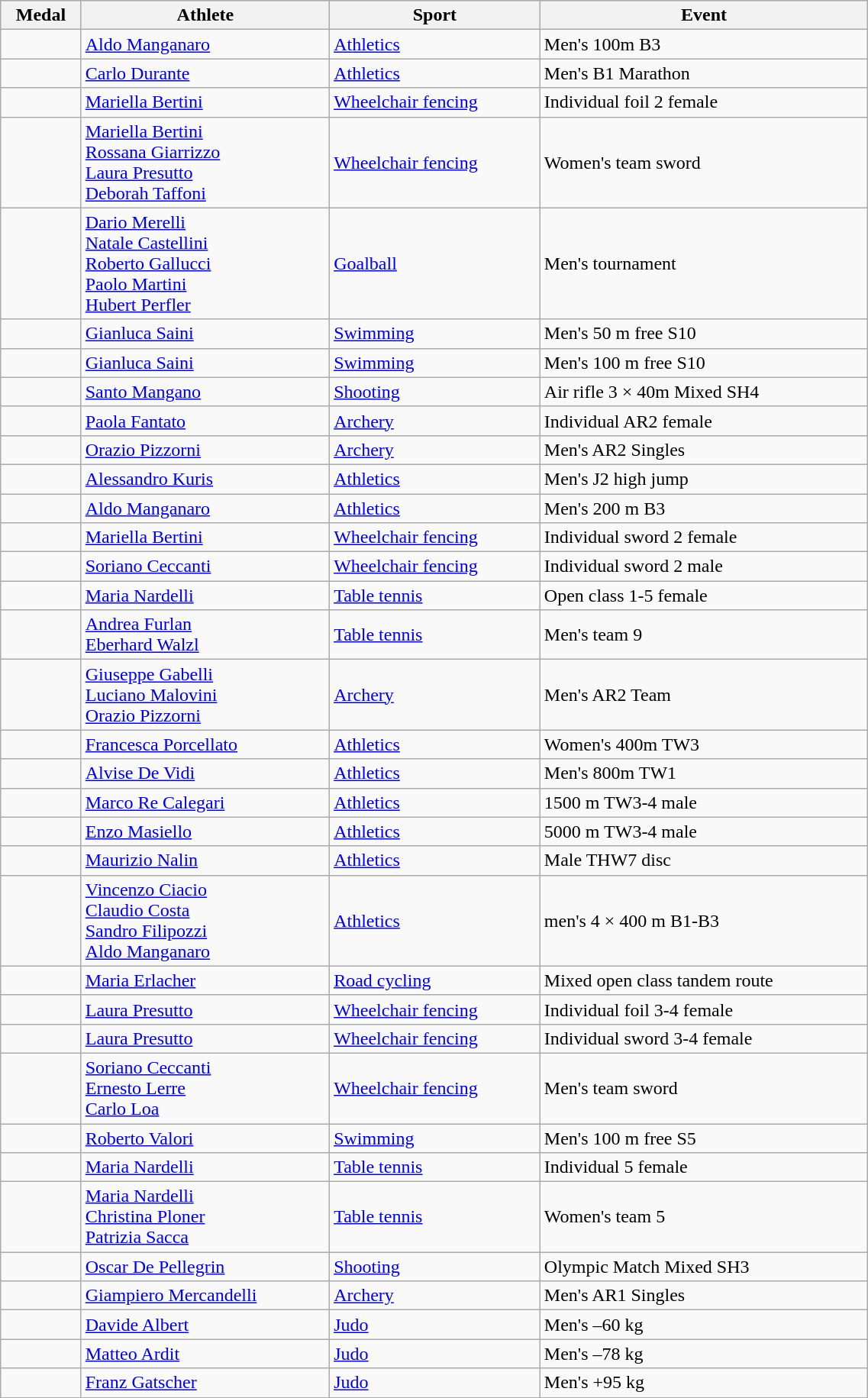<table class="wikitable" width=60% style="font-size:100%; text-align:left;">
<tr>
<th>Medal</th>
<th>Athlete</th>
<th>Sport</th>
<th>Event</th>
</tr>
<tr>
<td></td>
<td><a href='#'>Aldo Manganaro</a></td>
<td><a href='#'>Athletics</a></td>
<td>Men's 100m B3</td>
</tr>
<tr>
<td></td>
<td><a href='#'>Carlo Durante</a></td>
<td><a href='#'>Athletics</a></td>
<td>Men's B1 Marathon</td>
</tr>
<tr>
<td></td>
<td><a href='#'>Mariella Bertini</a></td>
<td><a href='#'>Wheelchair fencing</a></td>
<td>Individual foil 2 female</td>
</tr>
<tr>
<td></td>
<td><a href='#'>Mariella Bertini</a> <br> <a href='#'>Rossana Giarrizzo</a> <br> <a href='#'>Laura Presutto</a> <br> <a href='#'>Deborah Taffoni</a></td>
<td><a href='#'>Wheelchair fencing</a></td>
<td>Women's team sword</td>
</tr>
<tr>
<td></td>
<td><a href='#'>Dario Merelli</a> <br> <a href='#'>Natale Castellini</a> <br> <a href='#'>Roberto Gallucci</a> <br> <a href='#'>Paolo Martini</a> <br> <a href='#'>Hubert Perfler</a></td>
<td><a href='#'>Goalball</a></td>
<td>Men's tournament</td>
</tr>
<tr>
<td></td>
<td><a href='#'>Gianluca Saini</a></td>
<td><a href='#'>Swimming</a></td>
<td>Men's 50 m free S10</td>
</tr>
<tr>
<td></td>
<td><a href='#'>Gianluca Saini</a></td>
<td><a href='#'>Swimming</a></td>
<td>Men's 100 m free S10</td>
</tr>
<tr>
<td></td>
<td><a href='#'>Santo Mangano</a></td>
<td><a href='#'>Shooting</a></td>
<td>Air rifle  3 × 40m Mixed SH4</td>
</tr>
<tr>
<td></td>
<td><a href='#'>Paola Fantato</a></td>
<td><a href='#'>Archery</a></td>
<td>Individual AR2 female</td>
</tr>
<tr>
<td></td>
<td><a href='#'>Orazio Pizzorni</a></td>
<td><a href='#'>Archery</a></td>
<td>Men's AR2 Singles</td>
</tr>
<tr>
<td></td>
<td><a href='#'>Alessandro Kuris</a></td>
<td><a href='#'>Athletics</a></td>
<td>Men's J2 high jump</td>
</tr>
<tr>
<td></td>
<td><a href='#'>Aldo Manganaro</a></td>
<td><a href='#'>Athletics</a></td>
<td>Men's 200 m B3</td>
</tr>
<tr>
<td></td>
<td><a href='#'>Mariella Bertini</a></td>
<td><a href='#'>Wheelchair fencing</a></td>
<td>Individual sword 2 female</td>
</tr>
<tr>
<td></td>
<td><a href='#'>Soriano Ceccanti</a></td>
<td><a href='#'>Wheelchair fencing</a></td>
<td>Individual sword 2 male</td>
</tr>
<tr>
<td></td>
<td><a href='#'>Maria Nardelli</a></td>
<td><a href='#'>Table tennis</a></td>
<td>Open class 1-5 female</td>
</tr>
<tr>
<td></td>
<td><a href='#'>Andrea Furlan</a> <br> <a href='#'>Eberhard Walzl</a></td>
<td><a href='#'>Table tennis</a></td>
<td>Men's team 9</td>
</tr>
<tr>
<td></td>
<td><a href='#'>Giuseppe Gabelli</a> <br> <a href='#'>Luciano Malovini</a> <br> <a href='#'>Orazio Pizzorni</a></td>
<td><a href='#'>Archery</a></td>
<td>Men's AR2 Team</td>
</tr>
<tr>
<td></td>
<td><a href='#'>Francesca Porcellato</a></td>
<td><a href='#'>Athletics</a></td>
<td>Women's 400m TW3</td>
</tr>
<tr>
<td></td>
<td><a href='#'>Alvise De Vidi</a></td>
<td><a href='#'>Athletics</a></td>
<td>Men's 800m TW1</td>
</tr>
<tr>
<td></td>
<td><a href='#'>Marco Re Calegari</a></td>
<td><a href='#'>Athletics</a></td>
<td>1500 m  TW3-4 male</td>
</tr>
<tr>
<td></td>
<td><a href='#'>Enzo Masiello</a></td>
<td><a href='#'>Athletics</a></td>
<td>5000 m  TW3-4 male</td>
</tr>
<tr>
<td></td>
<td><a href='#'>Maurizio Nalin</a></td>
<td><a href='#'>Athletics</a></td>
<td>Male THW7 disc</td>
</tr>
<tr>
<td></td>
<td><a href='#'>Vincenzo Ciacio</a> <br> <a href='#'>Claudio Costa</a> <br> <a href='#'>Sandro Filipozzi</a> <br> <a href='#'>Aldo Manganaro</a></td>
<td><a href='#'>Athletics</a></td>
<td>men's 4 × 400 m  B1-B3</td>
</tr>
<tr>
<td></td>
<td><a href='#'>Maria Erlacher</a></td>
<td><a href='#'>Road cycling</a></td>
<td>Mixed open class tandem route</td>
</tr>
<tr>
<td></td>
<td><a href='#'>Laura Presutto</a></td>
<td><a href='#'>Wheelchair fencing</a></td>
<td>Individual foil 3-4 female</td>
</tr>
<tr>
<td></td>
<td><a href='#'>Laura Presutto</a></td>
<td><a href='#'>Wheelchair fencing</a></td>
<td>Individual sword 3-4 female</td>
</tr>
<tr>
<td></td>
<td><a href='#'>Soriano Ceccanti</a> <br> <a href='#'>Ernesto Lerre</a> <br> <a href='#'>Carlo Loa</a></td>
<td><a href='#'>Wheelchair fencing</a></td>
<td>Men's team sword</td>
</tr>
<tr>
<td></td>
<td><a href='#'>Roberto Valori</a></td>
<td><a href='#'>Swimming</a></td>
<td>Men's 100 m free S5</td>
</tr>
<tr>
<td></td>
<td><a href='#'>Maria Nardelli</a></td>
<td><a href='#'>Table tennis</a></td>
<td>Individual 5 female</td>
</tr>
<tr>
<td></td>
<td><a href='#'>Maria Nardelli</a> <br> <a href='#'>Christina Ploner</a> <br> <a href='#'>Patrizia Sacca</a></td>
<td><a href='#'>Table tennis</a></td>
<td>Women's team 5</td>
</tr>
<tr>
<td></td>
<td><a href='#'>Oscar De Pellegrin</a></td>
<td><a href='#'>Shooting</a></td>
<td>Olympic Match Mixed SH3</td>
</tr>
<tr>
<td></td>
<td><a href='#'>Giampiero Mercandelli</a></td>
<td><a href='#'>Archery</a></td>
<td>Men's AR1 Singles</td>
</tr>
<tr>
<td></td>
<td><a href='#'>Davide Albert</a></td>
<td><a href='#'>Judo</a></td>
<td>Men's –60 kg</td>
</tr>
<tr>
<td></td>
<td><a href='#'>Matteo Ardit</a></td>
<td><a href='#'>Judo</a></td>
<td>Men's –78 kg</td>
</tr>
<tr>
<td></td>
<td><a href='#'>Franz Gatscher</a></td>
<td><a href='#'>Judo</a></td>
<td>Men's +95 kg</td>
</tr>
</table>
